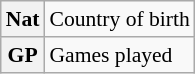<table class="wikitable" style="font-size:90%;">
<tr>
<th>Nat</th>
<td>Country of birth</td>
</tr>
<tr>
<th>GP</th>
<td>Games played</td>
</tr>
</table>
